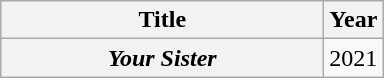<table class="wikitable plainrowheaders" style="text-align:center;">
<tr>
<th scope="col" style="width:13em;">Title</th>
<th scope="col" style="width:1em;">Year</th>
</tr>
<tr>
<th scope="row"><em>Your Sister</em></th>
<td>2021</td>
</tr>
</table>
